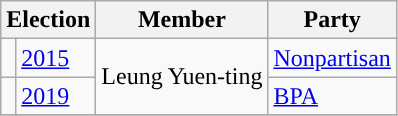<table class="wikitable">
<tr>
<th colspan="2">Election</th>
<th>Member</th>
<th>Party</th>
</tr>
<tr>
<td style="background-color:"></td>
<td><a href='#'>2015</a></td>
<td rowspan=2>Leung Yuen-ting</td>
<td><a href='#'>Nonpartisan</a></td>
</tr>
<tr>
<td style="background-color:"></td>
<td><a href='#'>2019</a></td>
<td><a href='#'>BPA</a></td>
</tr>
<tr>
</tr>
</table>
